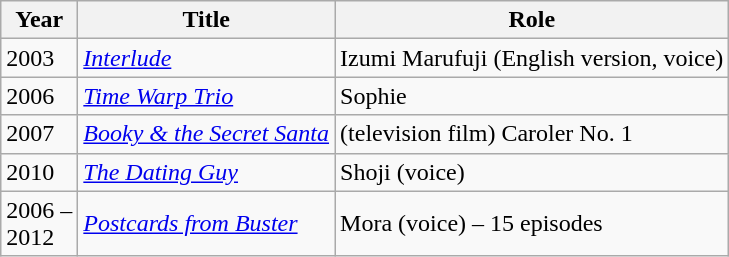<table class="wikitable">
<tr>
<th>Year</th>
<th>Title</th>
<th>Role</th>
</tr>
<tr>
<td>2003</td>
<td><em><a href='#'>Interlude</a></em></td>
<td>Izumi Marufuji (English version, voice)</td>
</tr>
<tr>
<td>2006</td>
<td><em><a href='#'>Time Warp Trio</a></em></td>
<td>Sophie</td>
</tr>
<tr>
<td>2007</td>
<td><em><a href='#'>Booky & the Secret Santa</a></em></td>
<td>(television film) Caroler No. 1</td>
</tr>
<tr>
<td>2010</td>
<td><em><a href='#'>The Dating Guy</a></em></td>
<td>Shoji (voice)</td>
</tr>
<tr>
<td>2006 –<br>2012</td>
<td><em><a href='#'>Postcards from Buster</a></em></td>
<td>Mora (voice) – 15 episodes</td>
</tr>
</table>
